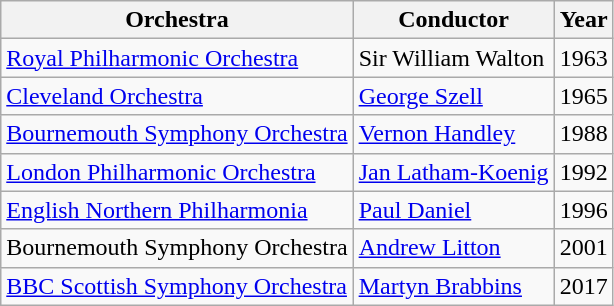<table class="wikitable plainrowheaders" style="text-align: left; margin-right: 0;">
<tr>
<th scope="col">Orchestra</th>
<th scope="col">Conductor</th>
<th scope="col">Year</th>
</tr>
<tr>
<td><a href='#'>Royal Philharmonic Orchestra</a></td>
<td>Sir William Walton</td>
<td>1963</td>
</tr>
<tr>
<td><a href='#'>Cleveland Orchestra</a></td>
<td><a href='#'>George Szell</a></td>
<td>1965</td>
</tr>
<tr>
<td><a href='#'>Bournemouth Symphony Orchestra</a></td>
<td><a href='#'>Vernon Handley</a></td>
<td>1988</td>
</tr>
<tr>
<td><a href='#'>London Philharmonic Orchestra</a></td>
<td><a href='#'>Jan Latham-Koenig</a></td>
<td>1992</td>
</tr>
<tr>
<td><a href='#'>English Northern Philharmonia</a></td>
<td><a href='#'>Paul Daniel</a></td>
<td>1996</td>
</tr>
<tr>
<td>Bournemouth Symphony Orchestra</td>
<td><a href='#'>Andrew Litton</a></td>
<td>2001</td>
</tr>
<tr>
<td><a href='#'>BBC Scottish Symphony Orchestra</a></td>
<td><a href='#'>Martyn Brabbins</a></td>
<td>2017</td>
</tr>
</table>
